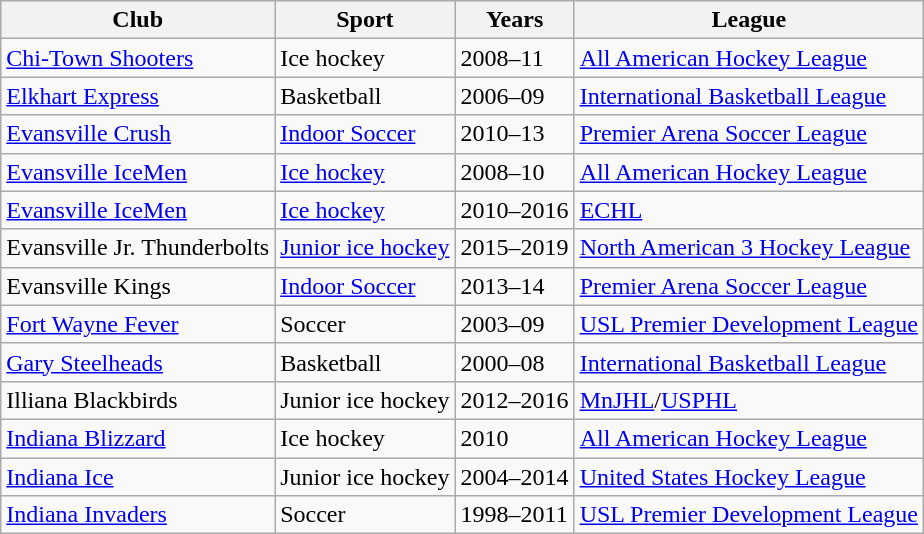<table class="wikitable sortable">
<tr>
<th>Club</th>
<th>Sport</th>
<th>Years</th>
<th>League</th>
</tr>
<tr>
<td><a href='#'>Chi-Town Shooters</a></td>
<td>Ice hockey</td>
<td>2008–11</td>
<td><a href='#'>All American Hockey League</a></td>
</tr>
<tr>
<td><a href='#'>Elkhart Express</a></td>
<td>Basketball</td>
<td>2006–09</td>
<td><a href='#'>International Basketball League</a></td>
</tr>
<tr>
<td><a href='#'>Evansville Crush</a></td>
<td><a href='#'>Indoor Soccer</a></td>
<td>2010–13</td>
<td><a href='#'>Premier Arena Soccer League</a></td>
</tr>
<tr>
<td><a href='#'>Evansville IceMen</a></td>
<td><a href='#'>Ice hockey</a></td>
<td>2008–10</td>
<td><a href='#'>All American Hockey League</a></td>
</tr>
<tr>
<td><a href='#'>Evansville IceMen</a></td>
<td><a href='#'>Ice hockey</a></td>
<td>2010–2016</td>
<td><a href='#'>ECHL</a></td>
</tr>
<tr>
<td>Evansville Jr. Thunderbolts</td>
<td><a href='#'>Junior ice hockey</a></td>
<td>2015–2019</td>
<td><a href='#'>North American 3 Hockey League</a></td>
</tr>
<tr>
<td>Evansville Kings</td>
<td><a href='#'>Indoor Soccer</a></td>
<td>2013–14</td>
<td><a href='#'>Premier Arena Soccer League</a></td>
</tr>
<tr>
<td><a href='#'>Fort Wayne Fever</a></td>
<td>Soccer</td>
<td>2003–09</td>
<td><a href='#'>USL Premier Development League</a></td>
</tr>
<tr>
<td><a href='#'>Gary Steelheads</a></td>
<td>Basketball</td>
<td>2000–08</td>
<td><a href='#'>International Basketball League</a></td>
</tr>
<tr>
<td>Illiana Blackbirds</td>
<td>Junior ice hockey</td>
<td>2012–2016</td>
<td><a href='#'>MnJHL</a>/<a href='#'>USPHL</a></td>
</tr>
<tr>
<td><a href='#'>Indiana Blizzard</a></td>
<td>Ice hockey</td>
<td>2010</td>
<td><a href='#'>All American Hockey League</a></td>
</tr>
<tr>
<td><a href='#'>Indiana Ice</a></td>
<td>Junior ice hockey</td>
<td>2004–2014</td>
<td><a href='#'>United States Hockey League</a></td>
</tr>
<tr>
<td><a href='#'>Indiana Invaders</a></td>
<td>Soccer</td>
<td>1998–2011</td>
<td><a href='#'>USL Premier Development League</a></td>
</tr>
</table>
